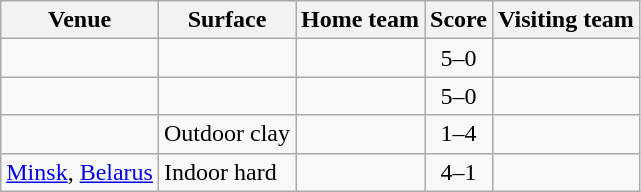<table class=wikitable style="border:1px solid #AAAAAA;">
<tr>
<th>Venue</th>
<th>Surface</th>
<th>Home team</th>
<th>Score</th>
<th>Visiting team</th>
</tr>
<tr>
<td></td>
<td></td>
<td><strong></strong></td>
<td align="center">5–0</td>
<td></td>
</tr>
<tr>
<td></td>
<td></td>
<td><strong></strong></td>
<td align="center">5–0</td>
<td></td>
</tr>
<tr>
<td></td>
<td>Outdoor clay</td>
<td></td>
<td align="center">1–4</td>
<td><strong></strong></td>
</tr>
<tr>
<td><a href='#'>Minsk</a>, <a href='#'>Belarus</a></td>
<td>Indoor hard</td>
<td><strong></strong></td>
<td align="center">4–1</td>
<td></td>
</tr>
</table>
